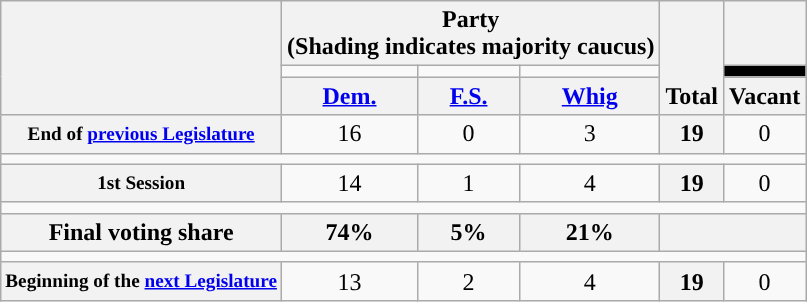<table class=wikitable style="text-align:center">
<tr style="vertical-align:bottom;">
<th rowspan=3></th>
<th colspan=3>Party <div>(Shading indicates majority caucus)</div></th>
<th rowspan=3>Total</th>
<th></th>
</tr>
<tr style="height:5px">
<td style="background-color:"></td>
<td style="background-color:"></td>
<td style="background-color:"></td>
<td style="background:black;"></td>
</tr>
<tr>
<th><a href='#'>Dem.</a></th>
<th><a href='#'>F.S.</a></th>
<th><a href='#'>Whig</a></th>
<th>Vacant</th>
</tr>
<tr>
<th style="font-size:80%;">End of <a href='#'>previous Legislature</a></th>
<td>16</td>
<td>0</td>
<td>3</td>
<th>19</th>
<td>0</td>
</tr>
<tr>
<td colspan=6></td>
</tr>
<tr>
<th style="font-size:80%;">1st Session</th>
<td>14</td>
<td>1</td>
<td>4</td>
<th>19</th>
<td>0</td>
</tr>
<tr>
<td colspan=6></td>
</tr>
<tr>
<th>Final voting share</th>
<th>74%</th>
<th>5%</th>
<th>21%</th>
<th colspan=2></th>
</tr>
<tr>
<td colspan=6></td>
</tr>
<tr>
<th style="font-size:80%;">Beginning of the <a href='#'>next Legislature</a></th>
<td>13</td>
<td>2</td>
<td>4</td>
<th>19</th>
<td>0</td>
</tr>
</table>
